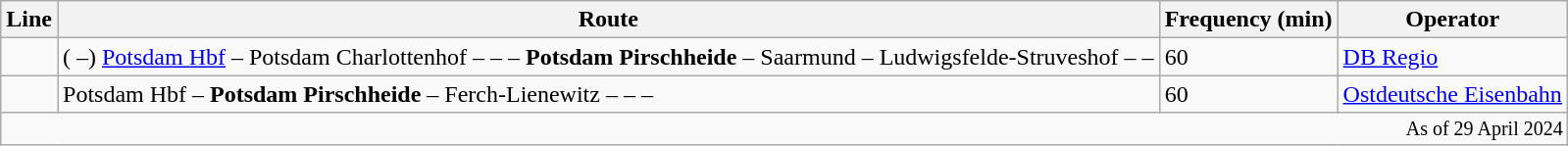<table class="wikitable">
<tr>
<th>Line</th>
<th>Route</th>
<th>Frequency (min)</th>
<th>Operator</th>
</tr>
<tr>
<td style="text-align:center"></td>
<td>( –) <a href='#'>Potsdam Hbf</a> – Potsdam Charlottenhof –  –  – <strong>Potsdam Pirschheide</strong> – Saarmund – Ludwigsfelde-Struveshof –  – </td>
<td>60</td>
<td><a href='#'>DB Regio</a></td>
</tr>
<tr>
<td style="text-align:center"></td>
<td>Potsdam Hbf – <strong>Potsdam Pirschheide</strong> – Ferch-Lienewitz –  –  – </td>
<td>60</td>
<td><a href='#'>Ostdeutsche Eisenbahn</a></td>
</tr>
<tr>
<td colspan="4" style="text-align:right; font-size:smaller;">As of 29 April 2024</td>
</tr>
</table>
